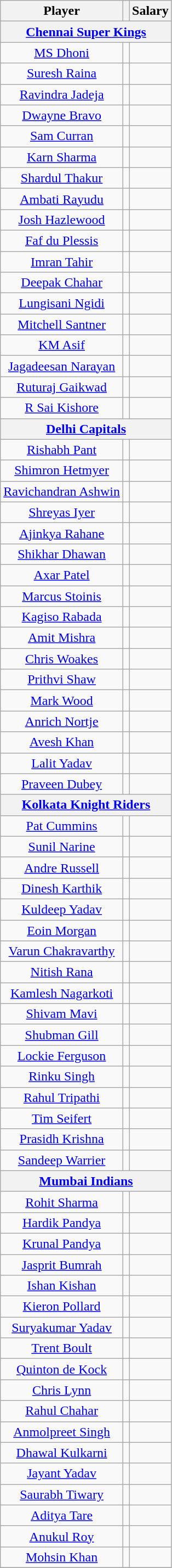<table class="wikitable collapsible"  style="text-align:center">
<tr>
<th style="text-align:center;">Player</th>
<th style="text-align:center;"></th>
<th style="text-align:center;">Salary</th>
</tr>
<tr>
<th colspan="5"><strong><a href='#'>Chennai Super Kings</a></strong></th>
</tr>
<tr>
<td><a href='#'>MS Dhoni</a></td>
<td></td>
<td></td>
</tr>
<tr>
<td><a href='#'>Suresh Raina</a></td>
<td></td>
<td></td>
</tr>
<tr>
<td><a href='#'>Ravindra Jadeja</a></td>
<td></td>
<td></td>
</tr>
<tr>
<td><a href='#'>Dwayne Bravo</a></td>
<td></td>
<td></td>
</tr>
<tr>
<td><a href='#'>Sam Curran</a></td>
<td></td>
<td></td>
</tr>
<tr>
<td><a href='#'>Karn Sharma</a></td>
<td></td>
<td></td>
</tr>
<tr>
<td><a href='#'>Shardul Thakur</a></td>
<td></td>
<td></td>
</tr>
<tr>
<td><a href='#'>Ambati Rayudu</a></td>
<td></td>
<td></td>
</tr>
<tr>
<td><a href='#'>Josh Hazlewood</a></td>
<td></td>
<td></td>
</tr>
<tr>
<td><a href='#'>Faf du Plessis</a></td>
<td></td>
<td></td>
</tr>
<tr>
<td><a href='#'>Imran Tahir</a></td>
<td></td>
<td></td>
</tr>
<tr>
<td><a href='#'>Deepak Chahar</a></td>
<td></td>
<td></td>
</tr>
<tr>
<td><a href='#'>Lungisani Ngidi</a></td>
<td></td>
<td></td>
</tr>
<tr>
<td><a href='#'>Mitchell Santner</a></td>
<td></td>
<td></td>
</tr>
<tr>
<td><a href='#'>KM Asif</a></td>
<td></td>
<td></td>
</tr>
<tr>
<td><a href='#'>Jagadeesan Narayan</a></td>
<td></td>
<td></td>
</tr>
<tr>
<td><a href='#'>Ruturaj Gaikwad</a></td>
<td></td>
<td></td>
</tr>
<tr>
<td><a href='#'>R Sai Kishore</a></td>
<td></td>
<td></td>
</tr>
<tr>
<th colspan="5"><strong><a href='#'>Delhi Capitals</a></strong></th>
</tr>
<tr>
<td><a href='#'>Rishabh Pant</a></td>
<td></td>
<td></td>
</tr>
<tr>
<td><a href='#'>Shimron Hetmyer</a></td>
<td></td>
<td></td>
</tr>
<tr>
<td><a href='#'>Ravichandran Ashwin</a></td>
<td></td>
<td></td>
</tr>
<tr>
<td><a href='#'>Shreyas Iyer</a></td>
<td></td>
<td></td>
</tr>
<tr>
<td><a href='#'>Ajinkya Rahane</a></td>
<td></td>
<td></td>
</tr>
<tr>
<td><a href='#'>Shikhar Dhawan</a></td>
<td></td>
<td></td>
</tr>
<tr>
<td><a href='#'>Axar Patel</a></td>
<td></td>
<td></td>
</tr>
<tr>
<td><a href='#'>Marcus Stoinis</a></td>
<td></td>
<td></td>
</tr>
<tr>
<td><a href='#'>Kagiso Rabada</a></td>
<td></td>
<td></td>
</tr>
<tr>
<td><a href='#'>Amit Mishra</a></td>
<td></td>
<td></td>
</tr>
<tr>
<td><a href='#'>Chris Woakes</a></td>
<td></td>
<td></td>
</tr>
<tr>
<td><a href='#'>Prithvi Shaw</a></td>
<td></td>
<td></td>
</tr>
<tr>
<td><a href='#'>Mark Wood</a></td>
<td></td>
<td></td>
</tr>
<tr>
<td><a href='#'>Anrich Nortje</a> </td>
<td></td>
<td></td>
</tr>
<tr>
<td><a href='#'>Avesh Khan</a></td>
<td></td>
<td></td>
</tr>
<tr>
<td><a href='#'>Lalit Yadav</a></td>
<td></td>
<td></td>
</tr>
<tr>
<td><a href='#'>Praveen Dubey</a></td>
<td></td>
<td></td>
</tr>
<tr>
<th colspan="5"><strong><a href='#'>Kolkata Knight Riders</a></strong></th>
</tr>
<tr>
<td><a href='#'>Pat Cummins</a></td>
<td></td>
<td></td>
</tr>
<tr>
<td><a href='#'>Sunil Narine</a></td>
<td></td>
<td></td>
</tr>
<tr>
<td><a href='#'>Andre Russell</a></td>
<td></td>
<td></td>
</tr>
<tr>
<td><a href='#'>Dinesh Karthik</a></td>
<td></td>
<td></td>
</tr>
<tr>
<td><a href='#'>Kuldeep Yadav</a></td>
<td></td>
<td></td>
</tr>
<tr>
<td><a href='#'>Eoin Morgan</a></td>
<td></td>
<td></td>
</tr>
<tr>
<td><a href='#'>Varun Chakravarthy</a></td>
<td></td>
<td></td>
</tr>
<tr>
<td><a href='#'>Nitish Rana</a></td>
<td></td>
<td></td>
</tr>
<tr>
<td><a href='#'>Kamlesh Nagarkoti</a></td>
<td></td>
<td></td>
</tr>
<tr>
<td><a href='#'>Shivam Mavi</a></td>
<td></td>
<td></td>
</tr>
<tr>
<td><a href='#'>Shubman Gill</a></td>
<td></td>
<td></td>
</tr>
<tr>
<td><a href='#'>Lockie Ferguson</a></td>
<td></td>
<td></td>
</tr>
<tr>
<td><a href='#'>Rinku Singh</a></td>
<td></td>
<td></td>
</tr>
<tr>
<td><a href='#'>Rahul Tripathi</a></td>
<td></td>
<td></td>
</tr>
<tr>
<td><a href='#'>Tim Seifert</a> </td>
<td></td>
<td></td>
</tr>
<tr>
<td><a href='#'>Prasidh Krishna</a></td>
<td></td>
<td></td>
</tr>
<tr>
<td><a href='#'>Sandeep Warrier</a></td>
<td></td>
<td></td>
</tr>
<tr>
<th colspan="5"><strong><a href='#'>Mumbai Indians</a></strong></th>
</tr>
<tr>
<td><a href='#'>Rohit Sharma</a></td>
<td></td>
<td></td>
</tr>
<tr>
<td><a href='#'>Hardik Pandya</a></td>
<td></td>
<td></td>
</tr>
<tr>
<td><a href='#'>Krunal Pandya</a></td>
<td></td>
<td></td>
</tr>
<tr>
<td><a href='#'>Jasprit Bumrah</a></td>
<td></td>
<td></td>
</tr>
<tr>
<td><a href='#'>Ishan Kishan</a></td>
<td></td>
<td></td>
</tr>
<tr>
<td><a href='#'>Kieron Pollard</a></td>
<td></td>
<td></td>
</tr>
<tr>
<td><a href='#'>Suryakumar Yadav</a></td>
<td></td>
<td></td>
</tr>
<tr>
<td><a href='#'>Trent Boult</a></td>
<td></td>
<td></td>
</tr>
<tr>
<td><a href='#'>Quinton de Kock</a></td>
<td></td>
<td></td>
</tr>
<tr>
<td><a href='#'>Chris Lynn</a></td>
<td></td>
<td></td>
</tr>
<tr>
<td><a href='#'>Rahul Chahar</a></td>
<td></td>
<td></td>
</tr>
<tr>
<td><a href='#'>Anmolpreet Singh</a></td>
<td></td>
<td></td>
</tr>
<tr>
<td><a href='#'>Dhawal Kulkarni</a></td>
<td></td>
<td></td>
</tr>
<tr>
<td><a href='#'>Jayant Yadav</a></td>
<td></td>
<td></td>
</tr>
<tr>
<td><a href='#'>Saurabh Tiwary</a></td>
<td></td>
<td></td>
</tr>
<tr>
<td><a href='#'>Aditya Tare</a></td>
<td></td>
<td></td>
</tr>
<tr>
<td><a href='#'>Anukul Roy</a></td>
<td></td>
<td></td>
</tr>
<tr>
<td><a href='#'>Mohsin Khan</a></td>
<td></td>
<td></td>
</tr>
<tr>
</tr>
<tr>
</tr>
</table>
